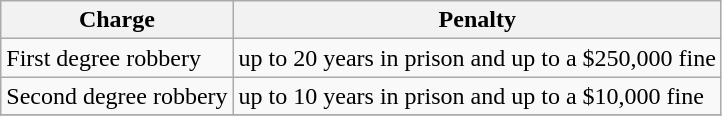<table class="wikitable">
<tr>
<th>Charge</th>
<th>Penalty</th>
</tr>
<tr>
<td>First degree robbery</td>
<td>up to 20 years in prison and up to a $250,000 fine</td>
</tr>
<tr>
<td>Second degree robbery</td>
<td>up to 10 years in prison and up to a $10,000 fine</td>
</tr>
<tr>
</tr>
</table>
